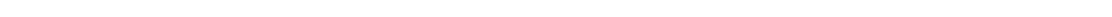<table style="width:1000px; text-align:center;">
<tr style="color:white;">
<td style="background:"></td>
<td style="background:">22.3%</td>
<td style="background:">3.8</td>
<td style="background:">29.2%</td>
<td style="background:"><strong>44.0%</strong></td>
</tr>
<tr>
<td></td>
<td></td>
<td></td>
<td></td>
<td></td>
</tr>
</table>
